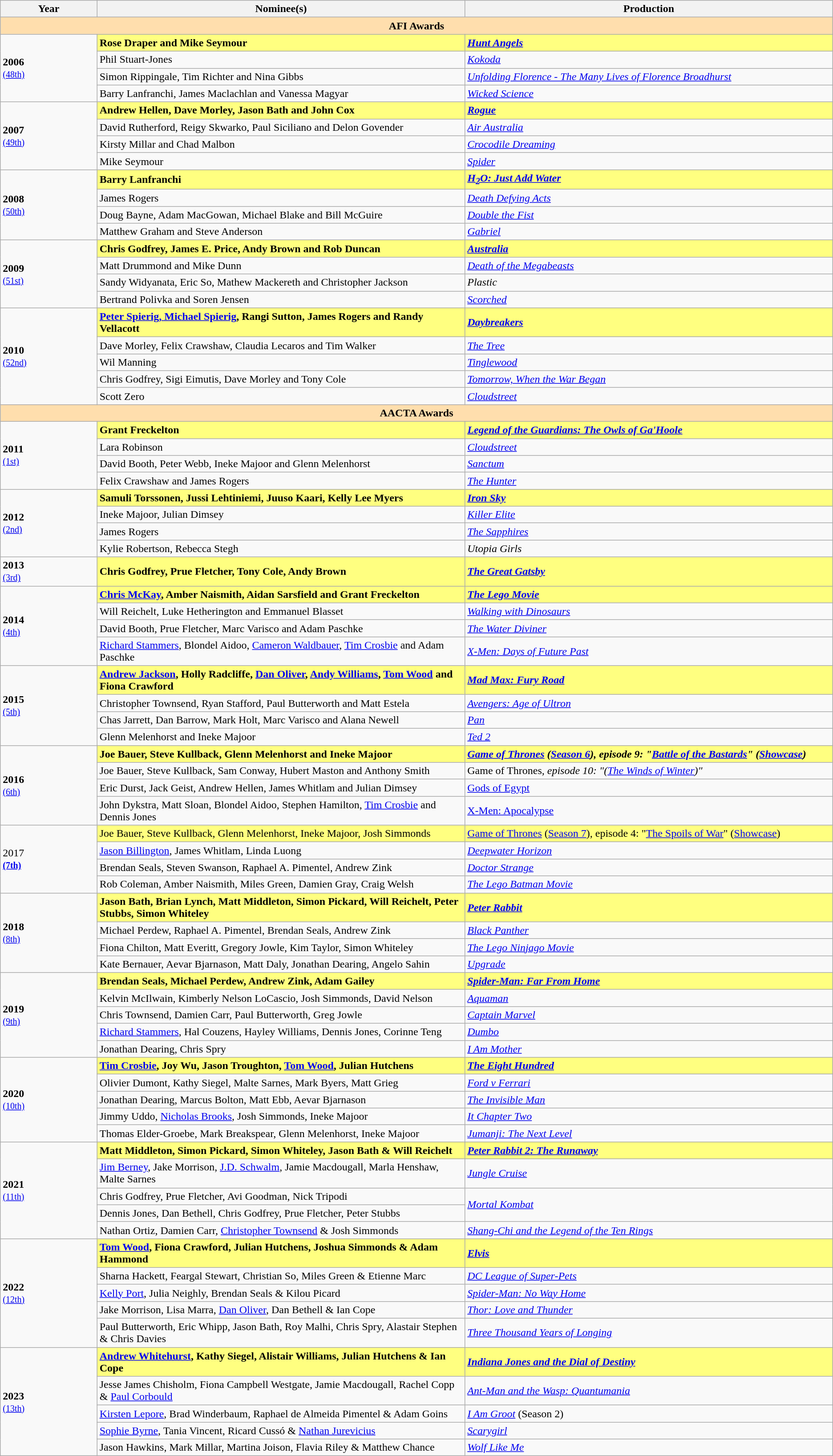<table class="sortable wikitable">
<tr>
<th width="5%">Year</th>
<th width="19%">Nominee(s)</th>
<th width="19%">Production</th>
</tr>
<tr>
<td colspan="3" style="background:#FFDEAD;" align="center"><strong>AFI Awards</strong></td>
</tr>
<tr>
<td rowspan=4><strong>2006</strong><br><small><a href='#'>(48th)</a></small></td>
<td style="background:#ffff80;"><strong>Rose Draper and Mike Seymour</strong></td>
<td style="background:#ffff80;"><strong><em><a href='#'>Hunt Angels</a></em></strong></td>
</tr>
<tr>
<td>Phil Stuart-Jones</td>
<td><em><a href='#'>Kokoda</a></em></td>
</tr>
<tr>
<td>Simon Rippingale, Tim Richter and Nina Gibbs</td>
<td><em><a href='#'>Unfolding Florence - The Many Lives of Florence Broadhurst</a></em></td>
</tr>
<tr>
<td>Barry Lanfranchi, James Maclachlan and Vanessa Magyar</td>
<td><em><a href='#'>Wicked Science</a></em></td>
</tr>
<tr>
<td rowspan=4><strong>2007</strong><br><small><a href='#'>(49th)</a></small></td>
<td style="background:#ffff80;"><strong>Andrew Hellen, Dave Morley, Jason Bath and John Cox</strong></td>
<td style="background:#ffff80;"><strong><em><a href='#'>Rogue</a></em></strong></td>
</tr>
<tr>
<td>David Rutherford, Reigy Skwarko, Paul Siciliano and Delon Govender</td>
<td><em><a href='#'>Air Australia</a></em></td>
</tr>
<tr>
<td>Kirsty Millar and Chad Malbon</td>
<td><em><a href='#'>Crocodile Dreaming</a></em></td>
</tr>
<tr>
<td>Mike Seymour</td>
<td><em><a href='#'>Spider</a></em></td>
</tr>
<tr>
<td rowspan=4><strong>2008</strong><br><small><a href='#'>(50th)</a></small></td>
<td style="background:#ffff80;"><strong>Barry Lanfranchi</strong></td>
<td style="background:#ffff80;"><strong><em><a href='#'>H<sub>2</sub>O: Just Add Water</a></em></strong></td>
</tr>
<tr>
<td>James Rogers</td>
<td><em><a href='#'>Death Defying Acts</a></em></td>
</tr>
<tr>
<td>Doug Bayne, Adam MacGowan, Michael Blake and Bill McGuire</td>
<td><em><a href='#'>Double the Fist</a></em></td>
</tr>
<tr>
<td>Matthew Graham and Steve Anderson</td>
<td><em><a href='#'>Gabriel</a></em></td>
</tr>
<tr>
<td rowspan=4><strong>2009</strong><br><small><a href='#'>(51st)</a></small></td>
<td style="background:#ffff80;"><strong>Chris Godfrey, James E. Price, Andy Brown and Rob Duncan</strong></td>
<td style="background:#ffff80;"><strong><em><a href='#'>Australia</a></em></strong></td>
</tr>
<tr>
<td>Matt Drummond and Mike Dunn</td>
<td><em><a href='#'>Death of the Megabeasts</a></em></td>
</tr>
<tr>
<td>Sandy Widyanata, Eric So, Mathew Mackereth and Christopher Jackson</td>
<td><em>Plastic</em></td>
</tr>
<tr>
<td>Bertrand Polivka and Soren Jensen</td>
<td><em><a href='#'>Scorched</a></em></td>
</tr>
<tr>
<td rowspan=5><strong>2010</strong><br><small><a href='#'>(52nd)</a></small></td>
<td style="background:#ffff80;"><strong><a href='#'>Peter Spierig, Michael Spierig</a>, Rangi Sutton, James Rogers and Randy Vellacott</strong></td>
<td style="background:#ffff80;"><strong><em><a href='#'>Daybreakers</a></em></strong></td>
</tr>
<tr>
<td>Dave Morley, Felix Crawshaw, Claudia Lecaros and Tim Walker</td>
<td><em><a href='#'>The Tree</a></em></td>
</tr>
<tr>
<td>Wil Manning</td>
<td><em><a href='#'>Tinglewood</a></em></td>
</tr>
<tr>
<td>Chris Godfrey, Sigi Eimutis, Dave Morley and Tony Cole</td>
<td><em><a href='#'>Tomorrow, When the War Began</a></em></td>
</tr>
<tr>
<td>Scott Zero</td>
<td><em><a href='#'>Cloudstreet</a></em></td>
</tr>
<tr>
<td colspan="3" style="background:#FFDEAD;" align="center"><strong>AACTA Awards</strong></td>
</tr>
<tr>
<td rowspan=4><strong>2011</strong><br><small><a href='#'>(1st)</a></small></td>
<td style="background:#ffff80;"><strong>Grant Freckelton</strong></td>
<td style="background:#ffff80;"><strong><em><a href='#'>Legend of the Guardians: The Owls of Ga'Hoole</a></em></strong> </td>
</tr>
<tr>
<td>Lara Robinson</td>
<td><em><a href='#'>Cloudstreet</a></em></td>
</tr>
<tr>
<td>David Booth, Peter Webb, Ineke Majoor and Glenn Melenhorst</td>
<td><em><a href='#'>Sanctum</a></em></td>
</tr>
<tr>
<td>Felix Crawshaw and James Rogers</td>
<td><em><a href='#'>The Hunter</a></em></td>
</tr>
<tr>
<td rowspan=4><strong>2012</strong><br><small><a href='#'>(2nd)</a></small></td>
<td style="background:#ffff80;"><strong>Samuli Torssonen, Jussi Lehtiniemi, Juuso Kaari, Kelly Lee Myers</strong></td>
<td style="background:#ffff80;"><strong><em><a href='#'>Iron Sky</a></em></strong></td>
</tr>
<tr>
<td>Ineke Majoor, Julian Dimsey</td>
<td><em><a href='#'>Killer Elite</a></em></td>
</tr>
<tr>
<td>James Rogers</td>
<td><em><a href='#'>The Sapphires</a></em></td>
</tr>
<tr>
<td>Kylie Robertson, Rebecca Stegh</td>
<td><em>Utopia Girls</em></td>
</tr>
<tr>
<td><strong>2013</strong><br><small><a href='#'>(3rd)</a></small></td>
<td style="background:#ffff80;"><strong>Chris Godfrey, Prue Fletcher, Tony Cole, Andy Brown</strong></td>
<td style="background:#ffff80;"><strong><em><a href='#'>The Great Gatsby</a></em></strong></td>
</tr>
<tr>
<td rowspan=4><strong>2014</strong><br><small><a href='#'>(4th)</a></small></td>
<td style="background:#ffff80;"><strong><a href='#'>Chris McKay</a>, Amber Naismith, Aidan Sarsfield and Grant Freckelton</strong></td>
<td style="background:#ffff80;"><strong><em><a href='#'>The Lego Movie</a></em></strong></td>
</tr>
<tr>
<td>Will Reichelt, Luke Hetherington and Emmanuel Blasset</td>
<td><em><a href='#'>Walking with Dinosaurs</a></em></td>
</tr>
<tr>
<td>David Booth, Prue Fletcher, Marc Varisco and Adam Paschke</td>
<td><em><a href='#'>The Water Diviner</a></em></td>
</tr>
<tr>
<td><a href='#'>Richard Stammers</a>, Blondel Aidoo, <a href='#'>Cameron Waldbauer</a>, <a href='#'>Tim Crosbie</a> and Adam Paschke</td>
<td><em><a href='#'>X-Men: Days of Future Past</a></em></td>
</tr>
<tr>
<td rowspan=4><strong>2015</strong><br><small><a href='#'>(5th)</a></small></td>
<td style="background:#ffff80;"><strong><a href='#'>Andrew Jackson</a>, Holly Radcliffe, <a href='#'>Dan Oliver</a>, <a href='#'>Andy Williams</a>, <a href='#'>Tom Wood</a> and Fiona Crawford</strong></td>
<td style="background:#ffff80;"><strong><em><a href='#'>Mad Max: Fury Road</a></em></strong></td>
</tr>
<tr>
<td>Christopher Townsend, Ryan Stafford, Paul Butterworth and Matt Estela</td>
<td><em><a href='#'>Avengers: Age of Ultron</a></em></td>
</tr>
<tr>
<td>Chas Jarrett, Dan Barrow, Mark Holt, Marc Varisco and Alana Newell</td>
<td><em><a href='#'>Pan</a></em></td>
</tr>
<tr>
<td>Glenn Melenhorst and Ineke Majoor</td>
<td><em><a href='#'>Ted 2</a></em></td>
</tr>
<tr>
<td rowspan=4><strong>2016</strong><br><small><a href='#'>(6th)</a></small></td>
<td style="background:#ffff80;"><strong>Joe Bauer, Steve Kullback, Glenn Melenhorst and Ineke Majoor</strong></td>
<td style="background:#ffff80;"><strong><em><a href='#'>Game of Thrones</a><em> (<a href='#'>Season 6</a>), episode 9: "<a href='#'>Battle of the Bastards</a>" (<a href='#'>Showcase</a>)<strong></td>
</tr>
<tr>
<td>Joe Bauer, Steve Kullback, Sam Conway, Hubert Maston and Anthony Smith</td>
<td></em>Game of Thrones<em>, episode 10: "(<a href='#'>The Winds of Winter</a>)"</td>
</tr>
<tr>
<td>Eric Durst, Jack Geist, Andrew Hellen, James Whitlam and Julian Dimsey</td>
<td></em><a href='#'>Gods of Egypt</a><em></td>
</tr>
<tr>
<td>John Dykstra, Matt Sloan, Blondel Aidoo, Stephen Hamilton, <a href='#'>Tim Crosbie</a> and Dennis Jones</td>
<td></em><a href='#'>X-Men: Apocalypse</a><em></td>
</tr>
<tr>
<td rowspan=4></strong>2017<strong><br><small><a href='#'>(7th)</a></small></td>
<td style="background:#ffff80;"></strong>Joe Bauer, Steve Kullback, Glenn Melenhorst, Ineke Majoor, Josh Simmonds<strong></td>
<td style="background:#ffff80;"></em></strong><a href='#'>Game of Thrones</a></em> (<a href='#'>Season 7</a>), episode 4: "<a href='#'>The Spoils of War</a>" (<a href='#'>Showcase</a>)</strong></td>
</tr>
<tr>
<td><a href='#'>Jason Billington</a>, James Whitlam, Linda Luong</td>
<td><em><a href='#'>Deepwater Horizon</a></em></td>
</tr>
<tr>
<td>Brendan Seals, Steven Swanson, Raphael A. Pimentel, Andrew Zink</td>
<td><em><a href='#'>Doctor Strange</a></em></td>
</tr>
<tr>
<td>Rob Coleman, Amber Naismith, Miles Green, Damien Gray, Craig Welsh</td>
<td><em><a href='#'>The Lego Batman Movie</a></em></td>
</tr>
<tr>
<td rowspan=4><strong>2018</strong><br><small><a href='#'>(8th)</a></small></td>
<td style="background:#ffff80;"><strong>Jason Bath, Brian Lynch, Matt Middleton, Simon Pickard, Will Reichelt, Peter Stubbs, Simon Whiteley</strong></td>
<td style="background:#ffff80;"><strong><em><a href='#'>Peter Rabbit</a></em></strong></td>
</tr>
<tr>
<td>Michael Perdew, Raphael A. Pimentel, Brendan Seals, Andrew Zink</td>
<td><em><a href='#'>Black Panther</a></em></td>
</tr>
<tr>
<td>Fiona Chilton, Matt Everitt, Gregory Jowle, Kim Taylor, Simon Whiteley</td>
<td><em><a href='#'>The Lego Ninjago Movie</a></em></td>
</tr>
<tr>
<td>Kate Bernauer, Aevar Bjarnason, Matt Daly, Jonathan Dearing, Angelo Sahin</td>
<td><em><a href='#'>Upgrade</a></em></td>
</tr>
<tr>
<td rowspan=5><strong>2019</strong><br><small><a href='#'>(9th)</a></small></td>
<td style="background:#ffff80;"><strong>Brendan Seals, Michael Perdew, Andrew Zink, Adam Gailey</strong></td>
<td style="background:#ffff80;"><strong><em><a href='#'>Spider-Man: Far From Home</a></em></strong></td>
</tr>
<tr>
<td>Kelvin McIlwain, Kimberly Nelson LoCascio, Josh Simmonds, David Nelson</td>
<td><em><a href='#'>Aquaman</a></em></td>
</tr>
<tr>
<td>Chris Townsend, Damien Carr, Paul Butterworth, Greg Jowle</td>
<td><em><a href='#'>Captain Marvel</a></em></td>
</tr>
<tr>
<td><a href='#'>Richard Stammers</a>, Hal Couzens, Hayley Williams, Dennis Jones, Corinne Teng</td>
<td><em><a href='#'>Dumbo</a></em></td>
</tr>
<tr>
<td>Jonathan Dearing, Chris Spry</td>
<td><em><a href='#'>I Am Mother</a></em></td>
</tr>
<tr>
<td rowspan=5><strong>2020</strong><br><small><a href='#'>(10th)</a></small></td>
<td style="background:#ffff80;"><strong><a href='#'>Tim Crosbie</a>, Joy Wu, Jason Troughton, <a href='#'>Tom Wood</a>, Julian Hutchens</strong></td>
<td style="background:#ffff80;"><strong><em><a href='#'>The Eight Hundred</a></em></strong></td>
</tr>
<tr>
<td>Olivier Dumont, Kathy Siegel, Malte Sarnes, Mark Byers, Matt Grieg</td>
<td><em><a href='#'>Ford v Ferrari</a></em></td>
</tr>
<tr>
<td>Jonathan Dearing, Marcus Bolton, Matt Ebb, Aevar Bjarnason</td>
<td><em><a href='#'>The Invisible Man</a></em></td>
</tr>
<tr>
<td>Jimmy Uddo, <a href='#'>Nicholas Brooks</a>, Josh Simmonds, Ineke Majoor</td>
<td><em><a href='#'>It Chapter Two</a></em></td>
</tr>
<tr>
<td>Thomas Elder-Groebe, Mark Breakspear, Glenn Melenhorst, Ineke Majoor</td>
<td><em><a href='#'>Jumanji: The Next Level</a></em></td>
</tr>
<tr>
<td rowspan=5><strong>2021</strong><br><small><a href='#'>(11th)</a></small></td>
<td style="background:#ffff80;"><strong>Matt Middleton, Simon Pickard, Simon Whiteley, Jason Bath & Will Reichelt</strong></td>
<td style="background:#ffff80;"><strong><em><a href='#'>Peter Rabbit 2: The Runaway</a></em></strong></td>
</tr>
<tr>
<td><a href='#'>Jim Berney</a>, Jake Morrison, <a href='#'>J.D. Schwalm</a>, Jamie Macdougall, Marla Henshaw, Malte Sarnes</td>
<td><em><a href='#'>Jungle Cruise</a></em></td>
</tr>
<tr>
<td>Chris Godfrey, Prue Fletcher, Avi Goodman, Nick Tripodi</td>
<td rowspan=2><em><a href='#'>Mortal Kombat</a></em></td>
</tr>
<tr>
<td>Dennis Jones, Dan Bethell, Chris Godfrey, Prue Fletcher, Peter Stubbs</td>
</tr>
<tr>
<td>Nathan Ortiz, Damien Carr, <a href='#'>Christopher Townsend</a> & Josh Simmonds</td>
<td><em><a href='#'>Shang-Chi and the Legend of the Ten Rings</a></em></td>
</tr>
<tr>
<td rowspan=5><strong>2022</strong><br><small><a href='#'>(12th)</a></small></td>
<td style="background:#ffff80;"><strong><a href='#'>Tom Wood</a>, Fiona Crawford, Julian Hutchens, Joshua Simmonds & Adam Hammond</strong></td>
<td style="background:#ffff80;"><strong><em><a href='#'>Elvis</a></em></strong></td>
</tr>
<tr>
<td>Sharna Hackett, Feargal Stewart, Christian So, Miles Green & Etienne Marc</td>
<td><em><a href='#'>DC League of Super-Pets</a></em></td>
</tr>
<tr>
<td><a href='#'>Kelly Port</a>, Julia Neighly, Brendan Seals & Kilou Picard</td>
<td><em><a href='#'>Spider-Man: No Way Home</a></em></td>
</tr>
<tr>
<td>Jake Morrison, Lisa Marra, <a href='#'>Dan Oliver</a>, Dan Bethell & Ian Cope</td>
<td><em><a href='#'>Thor: Love and Thunder</a></em></td>
</tr>
<tr>
<td>Paul Butterworth, Eric Whipp, Jason Bath, Roy Malhi, Chris Spry, Alastair Stephen & Chris Davies</td>
<td><em><a href='#'>Three Thousand Years of Longing</a></em></td>
</tr>
<tr>
<td rowspan=5><strong>2023</strong><br><small><a href='#'>(13th)</a></small></td>
<td style="background:#ffff80;"><strong><a href='#'>Andrew Whitehurst</a>, Kathy Siegel, Alistair Williams, Julian Hutchens & Ian Cope</strong></td>
<td style="background:#ffff80;"><strong><em><a href='#'>Indiana Jones and the Dial of Destiny</a></em></strong></td>
</tr>
<tr>
<td>Jesse James Chisholm, Fiona Campbell Westgate, Jamie Macdougall, Rachel Copp & <a href='#'>Paul Corbould</a></td>
<td><em><a href='#'>Ant-Man and the Wasp: Quantumania</a></em></td>
</tr>
<tr>
<td><a href='#'>Kirsten Lepore</a>, Brad Winderbaum, Raphael de Almeida Pimentel & Adam Goins</td>
<td><em><a href='#'>I Am Groot</a></em> (Season 2)</td>
</tr>
<tr>
<td><a href='#'>Sophie Byrne</a>, Tania Vincent, Ricard Cussó & <a href='#'>Nathan Jurevicius</a></td>
<td><em><a href='#'>Scarygirl</a></em></td>
</tr>
<tr>
<td>Jason Hawkins, Mark Millar, Martina Joison, Flavia Riley & Matthew Chance</td>
<td><em><a href='#'>Wolf Like Me</a></em></td>
</tr>
</table>
